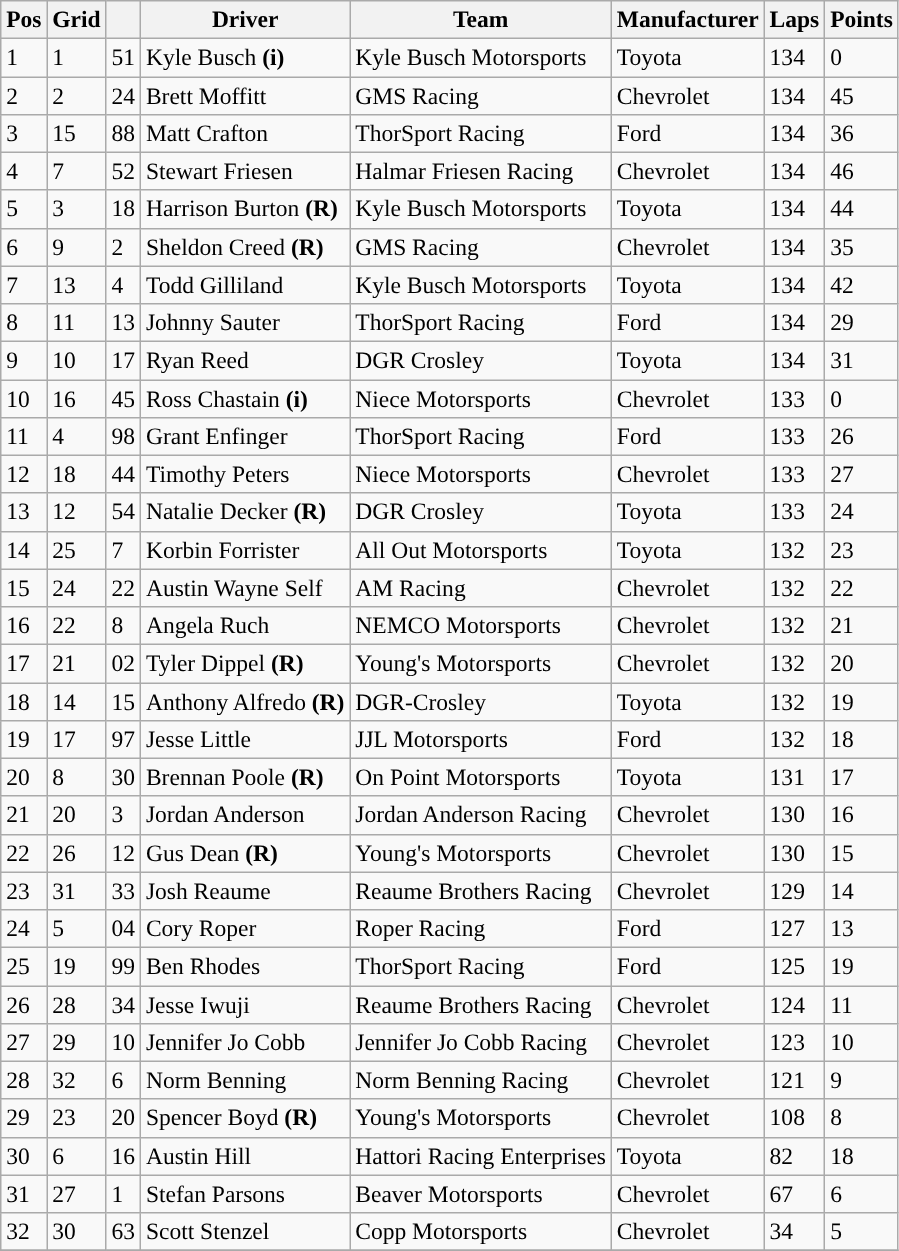<table class="wikitable" style="font-size:98%">
<tr>
<th>Pos</th>
<th>Grid</th>
<th></th>
<th>Driver</th>
<th>Team</th>
<th>Manufacturer</th>
<th>Laps</th>
<th>Points</th>
</tr>
<tr>
<td>1</td>
<td>1</td>
<td>51</td>
<td>Kyle Busch <strong>(i)</strong></td>
<td>Kyle Busch Motorsports</td>
<td>Toyota</td>
<td>134</td>
<td>0</td>
</tr>
<tr>
<td>2</td>
<td>2</td>
<td>24</td>
<td>Brett Moffitt</td>
<td>GMS Racing</td>
<td>Chevrolet</td>
<td>134</td>
<td>45</td>
</tr>
<tr>
<td>3</td>
<td>15</td>
<td>88</td>
<td>Matt Crafton</td>
<td>ThorSport Racing</td>
<td>Ford</td>
<td>134</td>
<td>36</td>
</tr>
<tr>
<td>4</td>
<td>7</td>
<td>52</td>
<td>Stewart Friesen</td>
<td>Halmar Friesen Racing</td>
<td>Chevrolet</td>
<td>134</td>
<td>46</td>
</tr>
<tr>
<td>5</td>
<td>3</td>
<td>18</td>
<td>Harrison Burton <strong>(R)</strong></td>
<td>Kyle Busch Motorsports</td>
<td>Toyota</td>
<td>134</td>
<td>44</td>
</tr>
<tr>
<td>6</td>
<td>9</td>
<td>2</td>
<td>Sheldon Creed <strong>(R)</strong></td>
<td>GMS Racing</td>
<td>Chevrolet</td>
<td>134</td>
<td>35</td>
</tr>
<tr>
<td>7</td>
<td>13</td>
<td>4</td>
<td>Todd Gilliland</td>
<td>Kyle Busch Motorsports</td>
<td>Toyota</td>
<td>134</td>
<td>42</td>
</tr>
<tr>
<td>8</td>
<td>11</td>
<td>13</td>
<td>Johnny Sauter</td>
<td>ThorSport Racing</td>
<td>Ford</td>
<td>134</td>
<td>29</td>
</tr>
<tr>
<td>9</td>
<td>10</td>
<td>17</td>
<td>Ryan Reed</td>
<td>DGR Crosley</td>
<td>Toyota</td>
<td>134</td>
<td>31</td>
</tr>
<tr>
<td>10</td>
<td>16</td>
<td>45</td>
<td>Ross Chastain <strong>(i)</strong></td>
<td>Niece Motorsports</td>
<td>Chevrolet</td>
<td>133</td>
<td>0</td>
</tr>
<tr>
<td>11</td>
<td>4</td>
<td>98</td>
<td>Grant Enfinger</td>
<td>ThorSport Racing</td>
<td>Ford</td>
<td>133</td>
<td>26</td>
</tr>
<tr>
<td>12</td>
<td>18</td>
<td>44</td>
<td>Timothy Peters</td>
<td>Niece Motorsports</td>
<td>Chevrolet</td>
<td>133</td>
<td>27</td>
</tr>
<tr>
<td>13</td>
<td>12</td>
<td>54</td>
<td>Natalie Decker <strong>(R)</strong></td>
<td>DGR Crosley</td>
<td>Toyota</td>
<td>133</td>
<td>24</td>
</tr>
<tr>
<td>14</td>
<td>25</td>
<td>7</td>
<td>Korbin Forrister</td>
<td>All Out Motorsports</td>
<td>Toyota</td>
<td>132</td>
<td>23</td>
</tr>
<tr>
<td>15</td>
<td>24</td>
<td>22</td>
<td>Austin Wayne Self</td>
<td>AM Racing</td>
<td>Chevrolet</td>
<td>132</td>
<td>22</td>
</tr>
<tr>
<td>16</td>
<td>22</td>
<td>8</td>
<td>Angela Ruch</td>
<td>NEMCO Motorsports</td>
<td>Chevrolet</td>
<td>132</td>
<td>21</td>
</tr>
<tr>
<td>17</td>
<td>21</td>
<td>02</td>
<td>Tyler Dippel <strong>(R)</strong></td>
<td>Young's Motorsports</td>
<td>Chevrolet</td>
<td>132</td>
<td>20</td>
</tr>
<tr>
<td>18</td>
<td>14</td>
<td>15</td>
<td>Anthony Alfredo <strong>(R)</strong></td>
<td>DGR-Crosley</td>
<td>Toyota</td>
<td>132</td>
<td>19</td>
</tr>
<tr>
<td>19</td>
<td>17</td>
<td>97</td>
<td>Jesse Little</td>
<td>JJL Motorsports</td>
<td>Ford</td>
<td>132</td>
<td>18</td>
</tr>
<tr>
<td>20</td>
<td>8</td>
<td>30</td>
<td>Brennan Poole <strong>(R)</strong></td>
<td>On Point Motorsports</td>
<td>Toyota</td>
<td>131</td>
<td>17</td>
</tr>
<tr>
<td>21</td>
<td>20</td>
<td>3</td>
<td>Jordan Anderson</td>
<td>Jordan Anderson Racing</td>
<td>Chevrolet</td>
<td>130</td>
<td>16</td>
</tr>
<tr>
<td>22</td>
<td>26</td>
<td>12</td>
<td>Gus Dean <strong>(R)</strong></td>
<td>Young's Motorsports</td>
<td>Chevrolet</td>
<td>130</td>
<td>15</td>
</tr>
<tr>
<td>23</td>
<td>31</td>
<td>33</td>
<td>Josh Reaume</td>
<td>Reaume Brothers Racing</td>
<td>Chevrolet</td>
<td>129</td>
<td>14</td>
</tr>
<tr>
<td>24</td>
<td>5</td>
<td>04</td>
<td>Cory Roper</td>
<td>Roper Racing</td>
<td>Ford</td>
<td>127</td>
<td>13</td>
</tr>
<tr>
<td>25</td>
<td>19</td>
<td>99</td>
<td>Ben Rhodes</td>
<td>ThorSport Racing</td>
<td>Ford</td>
<td>125</td>
<td>19</td>
</tr>
<tr>
<td>26</td>
<td>28</td>
<td>34</td>
<td>Jesse Iwuji</td>
<td>Reaume Brothers Racing</td>
<td>Chevrolet</td>
<td>124</td>
<td>11</td>
</tr>
<tr>
<td>27</td>
<td>29</td>
<td>10</td>
<td>Jennifer Jo Cobb</td>
<td>Jennifer Jo Cobb Racing</td>
<td>Chevrolet</td>
<td>123</td>
<td>10</td>
</tr>
<tr>
<td>28</td>
<td>32</td>
<td>6</td>
<td>Norm Benning</td>
<td>Norm Benning Racing</td>
<td>Chevrolet</td>
<td>121</td>
<td>9</td>
</tr>
<tr>
<td>29</td>
<td>23</td>
<td>20</td>
<td>Spencer Boyd <strong>(R)</strong></td>
<td>Young's Motorsports</td>
<td>Chevrolet</td>
<td>108</td>
<td>8</td>
</tr>
<tr>
<td>30</td>
<td>6</td>
<td>16</td>
<td>Austin Hill</td>
<td>Hattori Racing Enterprises</td>
<td>Toyota</td>
<td>82</td>
<td>18</td>
</tr>
<tr>
<td>31</td>
<td>27</td>
<td>1</td>
<td>Stefan Parsons</td>
<td>Beaver Motorsports</td>
<td>Chevrolet</td>
<td>67</td>
<td>6</td>
</tr>
<tr>
<td>32</td>
<td>30</td>
<td>63</td>
<td>Scott Stenzel</td>
<td>Copp Motorsports</td>
<td>Chevrolet</td>
<td>34</td>
<td>5</td>
</tr>
<tr>
</tr>
</table>
